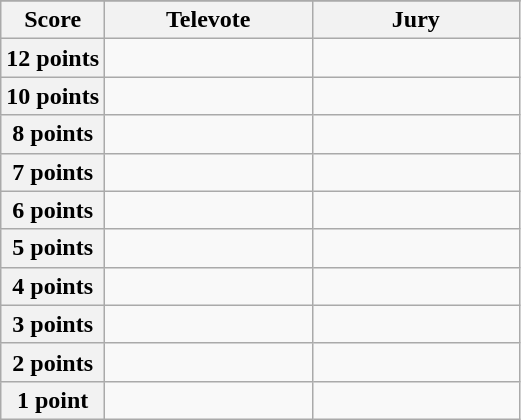<table class="wikitable">
<tr>
</tr>
<tr>
<th scope="col" width="20%">Score</th>
<th scope="col" width="40%">Televote</th>
<th scope="col" width="40%">Jury</th>
</tr>
<tr>
<th scope="row">12 points</th>
<td></td>
<td></td>
</tr>
<tr>
<th scope="row">10 points</th>
<td></td>
<td></td>
</tr>
<tr>
<th scope="row">8 points</th>
<td></td>
<td></td>
</tr>
<tr>
<th scope="row">7 points</th>
<td></td>
<td></td>
</tr>
<tr>
<th scope="row">6 points</th>
<td></td>
<td></td>
</tr>
<tr>
<th scope="row">5 points</th>
<td></td>
<td></td>
</tr>
<tr>
<th scope="row">4 points</th>
<td></td>
<td></td>
</tr>
<tr>
<th scope="row">3 points</th>
<td></td>
<td></td>
</tr>
<tr>
<th scope="row">2 points</th>
<td></td>
<td></td>
</tr>
<tr>
<th scope="row">1 point</th>
<td></td>
<td></td>
</tr>
</table>
